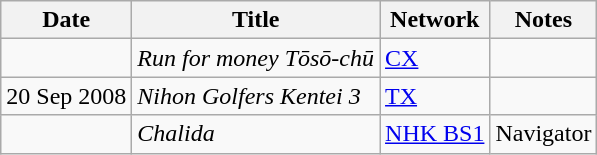<table class="wikitable">
<tr>
<th>Date</th>
<th>Title</th>
<th>Network</th>
<th>Notes</th>
</tr>
<tr>
<td></td>
<td><em>Run for money Tōsō-chū</em></td>
<td><a href='#'>CX</a></td>
<td></td>
</tr>
<tr>
<td>20 Sep 2008</td>
<td><em>Nihon Golfers Kentei 3</em></td>
<td><a href='#'>TX</a></td>
<td></td>
</tr>
<tr>
<td></td>
<td><em>Chalida</em></td>
<td><a href='#'>NHK BS1</a></td>
<td>Navigator</td>
</tr>
</table>
